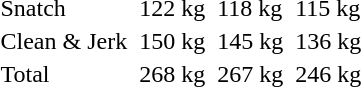<table>
<tr>
<td>Snatch</td>
<td></td>
<td>122 kg</td>
<td></td>
<td>118 kg</td>
<td></td>
<td>115 kg</td>
</tr>
<tr>
<td>Clean & Jerk</td>
<td></td>
<td>150 kg</td>
<td></td>
<td>145 kg</td>
<td></td>
<td>136 kg</td>
</tr>
<tr>
<td>Total</td>
<td></td>
<td>268 kg</td>
<td></td>
<td>267 kg</td>
<td></td>
<td>246 kg</td>
</tr>
</table>
